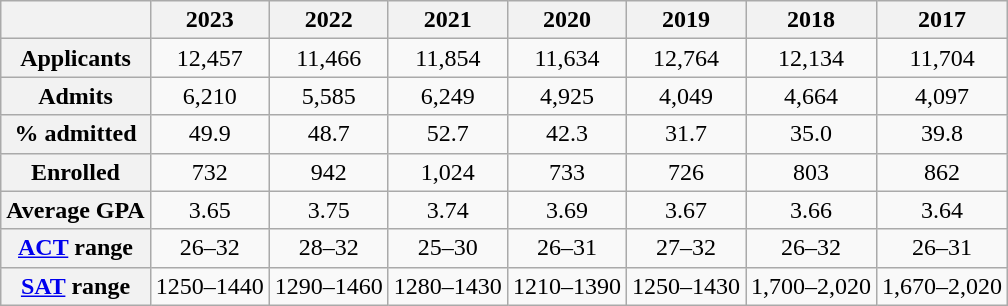<table class="wikitable" style="text-align:center">
<tr>
<th></th>
<th>2023</th>
<th>2022</th>
<th>2021</th>
<th>2020</th>
<th>2019</th>
<th>2018</th>
<th>2017</th>
</tr>
<tr>
<th>Applicants</th>
<td>12,457</td>
<td>11,466</td>
<td>11,854</td>
<td>11,634</td>
<td>12,764</td>
<td>12,134</td>
<td>11,704</td>
</tr>
<tr>
<th>Admits</th>
<td>6,210</td>
<td>5,585</td>
<td>6,249</td>
<td>4,925</td>
<td>4,049</td>
<td>4,664</td>
<td>4,097</td>
</tr>
<tr>
<th>% admitted</th>
<td>49.9</td>
<td>48.7</td>
<td>52.7</td>
<td>42.3</td>
<td>31.7</td>
<td>35.0</td>
<td>39.8</td>
</tr>
<tr>
<th>Enrolled</th>
<td>732</td>
<td>942</td>
<td>1,024</td>
<td>733</td>
<td>726</td>
<td>803</td>
<td>862</td>
</tr>
<tr>
<th>Average GPA</th>
<td>3.65</td>
<td>3.75</td>
<td>3.74</td>
<td>3.69</td>
<td>3.67</td>
<td>3.66</td>
<td>3.64</td>
</tr>
<tr>
<th><a href='#'>ACT</a> range</th>
<td>26–32</td>
<td>28–32</td>
<td>25–30</td>
<td>26–31</td>
<td>27–32</td>
<td>26–32</td>
<td>26–31</td>
</tr>
<tr>
<th><a href='#'>SAT</a> range</th>
<td>1250–1440</td>
<td>1290–1460</td>
<td>1280–1430</td>
<td>1210–1390</td>
<td>1250–1430</td>
<td>1,700–2,020</td>
<td>1,670–2,020</td>
</tr>
</table>
